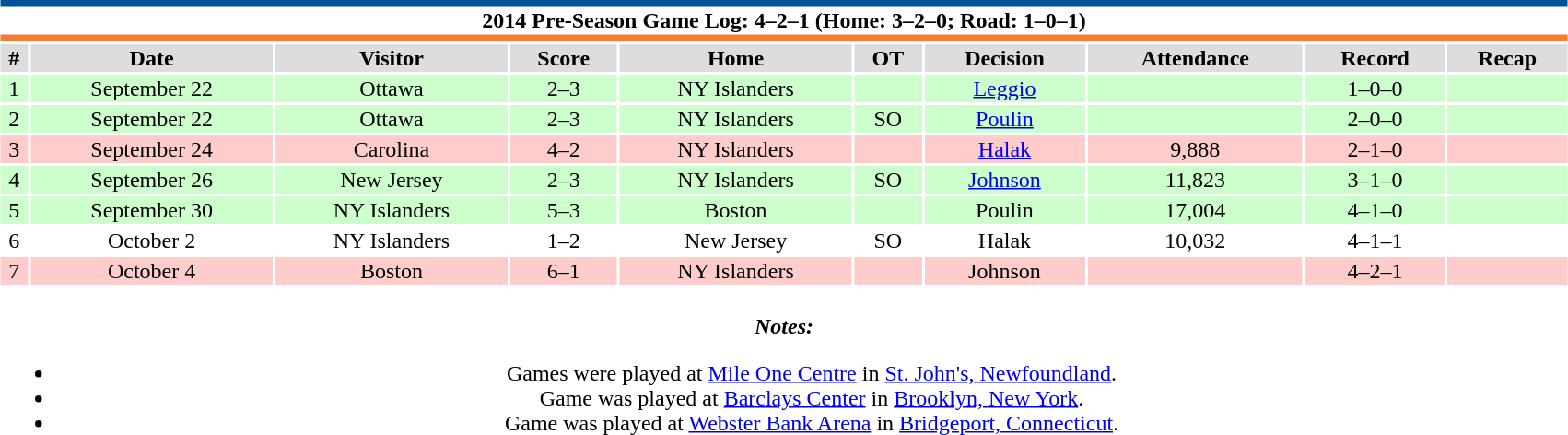<table class="toccolours collapsible collapsed"  style="width:90%; clear:both; margin:1.5em auto; text-align:center;">
<tr>
<th colspan=10 style="background:#fff; border-top:#00529B 5px solid; border-bottom:#F57D31 5px solid;">2014 Pre-Season Game Log: 4–2–1 (Home: 3–2–0; Road: 1–0–1)</th>
</tr>
<tr style="text-align:center; background:#ddd;">
<th>#</th>
<th>Date</th>
<th>Visitor</th>
<th>Score</th>
<th>Home</th>
<th>OT</th>
<th>Decision</th>
<th>Attendance</th>
<th>Record</th>
<th>Recap</th>
</tr>
<tr style="text-align:center; background:#cfc;">
<td>1</td>
<td>September 22</td>
<td>Ottawa</td>
<td>2–3</td>
<td>NY Islanders</td>
<td></td>
<td><a href='#'>Leggio</a></td>
<td></td>
<td>1–0–0</td>
<td></td>
</tr>
<tr style="text-align:center; background:#cfc;">
<td>2</td>
<td>September 22</td>
<td>Ottawa</td>
<td>2–3</td>
<td>NY Islanders</td>
<td>SO</td>
<td><a href='#'>Poulin</a></td>
<td></td>
<td>2–0–0</td>
<td></td>
</tr>
<tr style="text-align:center; background:#fcc;">
<td>3</td>
<td>September 24</td>
<td>Carolina</td>
<td>4–2</td>
<td>NY Islanders</td>
<td></td>
<td><a href='#'>Halak</a></td>
<td>9,888</td>
<td>2–1–0</td>
<td></td>
</tr>
<tr style="text-align:center; background:#cfc;">
<td>4</td>
<td>September 26</td>
<td>New Jersey</td>
<td>2–3</td>
<td>NY Islanders</td>
<td>SO</td>
<td><a href='#'>Johnson</a></td>
<td>11,823</td>
<td>3–1–0</td>
<td></td>
</tr>
<tr style="text-align:center; background:#cfc;">
<td>5</td>
<td>September 30</td>
<td>NY Islanders</td>
<td>5–3</td>
<td>Boston</td>
<td></td>
<td>Poulin</td>
<td>17,004</td>
<td>4–1–0</td>
<td></td>
</tr>
<tr style="text-align:center; background:#fff;">
<td>6</td>
<td>October 2</td>
<td>NY Islanders</td>
<td>1–2</td>
<td>New Jersey</td>
<td>SO</td>
<td>Halak</td>
<td>10,032</td>
<td>4–1–1</td>
<td></td>
</tr>
<tr style="text-align:center; background:#fcc;">
<td>7</td>
<td>October 4</td>
<td>Boston</td>
<td>6–1</td>
<td>NY Islanders</td>
<td></td>
<td>Johnson</td>
<td></td>
<td>4–2–1</td>
<td></td>
</tr>
<tr>
<td colspan="10" style="text-align:center;"><br><strong><em>Notes:</em></strong><ul><li>Games were played at <a href='#'>Mile One Centre</a> in <a href='#'>St. John's, Newfoundland</a>.</li><li>Game was played at <a href='#'>Barclays Center</a> in <a href='#'>Brooklyn, New York</a>.</li><li>Game was played at <a href='#'>Webster Bank Arena</a> in <a href='#'>Bridgeport, Connecticut</a>.</li></ul></td>
</tr>
</table>
